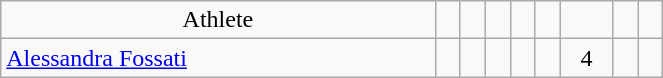<table class="wikitable" style="text-align: center; font-size:100%" width=35%">
<tr>
<td>Athlete</td>
<td></td>
<td></td>
<td></td>
<td></td>
<td></td>
<td></td>
<td></td>
<td></td>
</tr>
<tr>
<td align=left><a href='#'>Alessandra Fossati</a></td>
<td></td>
<td></td>
<td></td>
<td></td>
<td></td>
<td>4</td>
<td></td>
<td></td>
</tr>
</table>
